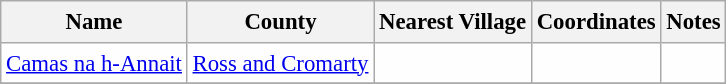<table class="wikitable sortable" style="table-layout:fixed;background-color:#FEFEFE;font-size:95%;padding:0.30em;line-height:1.35em;">
<tr>
<th scope="col">Name</th>
<th scope="col">County</th>
<th scope="col">Nearest Village</th>
<th scope="col" data-sort-type="number">Coordinates</th>
<th scope="col">Notes</th>
</tr>
<tr>
<td><a href='#'>Camas na h-Annait</a></td>
<td><a href='#'>Ross and Cromarty</a></td>
<td></td>
<td></td>
<td></td>
</tr>
<tr>
</tr>
</table>
